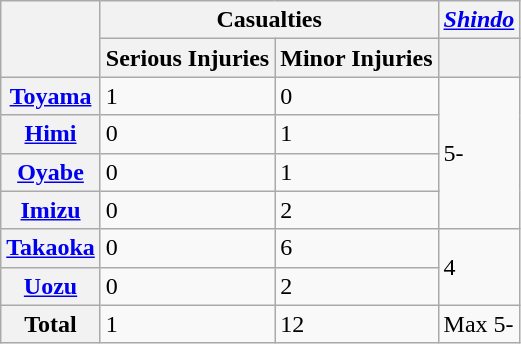<table class="wikitable">
<tr>
<th rowspan="2"></th>
<th colspan="2">Casualties</th>
<th><em><a href='#'>Shindo</a></em></th>
</tr>
<tr>
<th>Serious Injuries</th>
<th>Minor Injuries</th>
<th></th>
</tr>
<tr>
<th><a href='#'>Toyama</a></th>
<td>1</td>
<td>0</td>
<td rowspan="4">5-</td>
</tr>
<tr>
<th><a href='#'>Himi</a></th>
<td>0</td>
<td>1</td>
</tr>
<tr>
<th><a href='#'>Oyabe</a></th>
<td>0</td>
<td>1</td>
</tr>
<tr>
<th><a href='#'>Imizu</a></th>
<td>0</td>
<td>2</td>
</tr>
<tr>
<th><a href='#'>Takaoka</a></th>
<td>0</td>
<td>6</td>
<td rowspan="2">4</td>
</tr>
<tr>
<th><a href='#'>Uozu</a></th>
<td>0</td>
<td>2</td>
</tr>
<tr>
<th>Total</th>
<td>1</td>
<td>12</td>
<td>Max 5-</td>
</tr>
</table>
